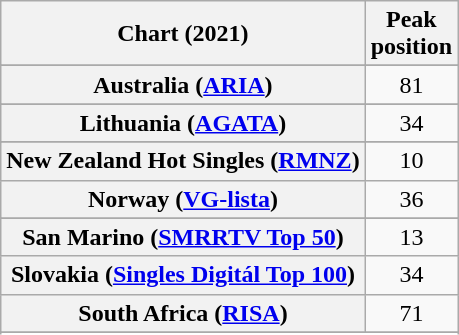<table class="wikitable sortable plainrowheaders" style="text-align:center">
<tr>
<th scope="col">Chart (2021)</th>
<th scope="col">Peak<br>position</th>
</tr>
<tr>
</tr>
<tr>
<th scope="row">Australia (<a href='#'>ARIA</a>)</th>
<td>81</td>
</tr>
<tr>
</tr>
<tr>
</tr>
<tr>
</tr>
<tr>
</tr>
<tr>
</tr>
<tr>
</tr>
<tr>
</tr>
<tr>
</tr>
<tr>
</tr>
<tr>
</tr>
<tr>
</tr>
<tr>
</tr>
<tr>
</tr>
<tr>
<th scope="row">Lithuania (<a href='#'>AGATA</a>)</th>
<td>34</td>
</tr>
<tr>
</tr>
<tr>
</tr>
<tr>
<th scope="row">New Zealand Hot Singles (<a href='#'>RMNZ</a>)</th>
<td>10</td>
</tr>
<tr>
<th scope="row">Norway (<a href='#'>VG-lista</a>)</th>
<td>36</td>
</tr>
<tr>
</tr>
<tr>
</tr>
<tr>
<th scope="row">San Marino (<a href='#'>SMRRTV Top 50</a>)</th>
<td>13</td>
</tr>
<tr>
<th scope="row">Slovakia (<a href='#'>Singles Digitál Top 100</a>)</th>
<td>34</td>
</tr>
<tr>
<th scope="row">South Africa (<a href='#'>RISA</a>)</th>
<td>71</td>
</tr>
<tr>
</tr>
<tr>
</tr>
<tr>
</tr>
<tr>
</tr>
<tr>
</tr>
<tr>
</tr>
<tr>
</tr>
</table>
